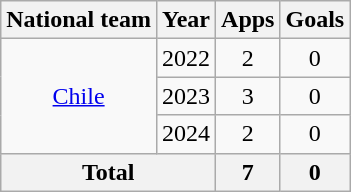<table class="wikitable" style="text-align:center">
<tr>
<th>National team</th>
<th>Year</th>
<th>Apps</th>
<th>Goals</th>
</tr>
<tr>
<td rowspan="3"><a href='#'>Chile</a></td>
<td>2022</td>
<td>2</td>
<td>0</td>
</tr>
<tr>
<td>2023</td>
<td>3</td>
<td>0</td>
</tr>
<tr>
<td>2024</td>
<td>2</td>
<td>0</td>
</tr>
<tr>
<th colspan="2">Total</th>
<th>7</th>
<th>0</th>
</tr>
</table>
